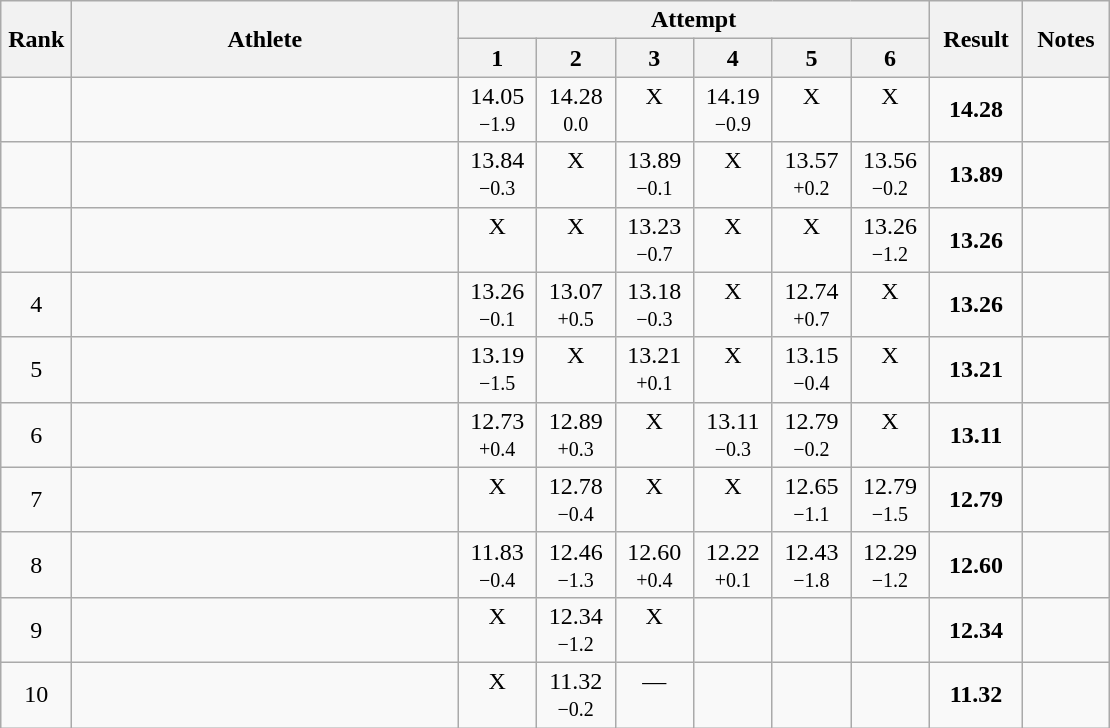<table class="wikitable" style="text-align:center">
<tr>
<th rowspan=2 width=40>Rank</th>
<th rowspan=2 width=250>Athlete</th>
<th colspan=6>Attempt</th>
<th rowspan=2 width=55>Result</th>
<th rowspan=2 width=50>Notes</th>
</tr>
<tr>
<th width=45>1</th>
<th width=45>2</th>
<th width=45>3</th>
<th width=45>4</th>
<th width=45>5</th>
<th width=45>6</th>
</tr>
<tr>
<td></td>
<td align=left></td>
<td>14.05<br><small>−1.9</small></td>
<td>14.28<br><small>0.0</small></td>
<td>X<br> </td>
<td>14.19<br><small>−0.9</small></td>
<td>X<br> </td>
<td>X<br> </td>
<td><strong>14.28</strong></td>
<td></td>
</tr>
<tr>
<td></td>
<td align=left></td>
<td>13.84<br><small>−0.3</small></td>
<td>X<br> </td>
<td>13.89<br><small>−0.1</small></td>
<td>X<br> </td>
<td>13.57<br><small>+0.2</small></td>
<td>13.56<br><small>−0.2</small></td>
<td><strong>13.89</strong></td>
<td></td>
</tr>
<tr>
<td></td>
<td align=left></td>
<td>X<br> </td>
<td>X<br> </td>
<td>13.23<br><small>−0.7</small></td>
<td>X<br> </td>
<td>X<br> </td>
<td>13.26<br><small>−1.2</small></td>
<td><strong>13.26</strong></td>
<td></td>
</tr>
<tr>
<td>4</td>
<td align=left></td>
<td>13.26<br><small>−0.1</small></td>
<td>13.07<br><small>+0.5</small></td>
<td>13.18<br><small>−0.3</small></td>
<td>X<br> </td>
<td>12.74<br><small>+0.7</small></td>
<td>X<br> </td>
<td><strong>13.26</strong></td>
<td></td>
</tr>
<tr>
<td>5</td>
<td align=left></td>
<td>13.19<br><small>−1.5</small></td>
<td>X<br> </td>
<td>13.21<br><small>+0.1</small></td>
<td>X<br> </td>
<td>13.15<br><small>−0.4</small></td>
<td>X<br> </td>
<td><strong>13.21</strong></td>
<td></td>
</tr>
<tr>
<td>6</td>
<td align=left></td>
<td>12.73<br><small>+0.4</small></td>
<td>12.89<br><small>+0.3</small></td>
<td>X<br> </td>
<td>13.11<br><small>−0.3</small></td>
<td>12.79<br><small>−0.2</small></td>
<td>X<br> </td>
<td><strong>13.11</strong></td>
<td></td>
</tr>
<tr>
<td>7</td>
<td align=left></td>
<td>X<br> </td>
<td>12.78<br><small>−0.4</small></td>
<td>X<br> </td>
<td>X<br> </td>
<td>12.65<br><small>−1.1</small></td>
<td>12.79<br><small>−1.5</small></td>
<td><strong>12.79</strong></td>
<td></td>
</tr>
<tr>
<td>8</td>
<td align=left></td>
<td>11.83<br><small>−0.4</small></td>
<td>12.46<br><small>−1.3</small></td>
<td>12.60<br><small>+0.4</small></td>
<td>12.22<br><small>+0.1</small></td>
<td>12.43<br><small>−1.8</small></td>
<td>12.29<br><small>−1.2</small></td>
<td><strong>12.60</strong></td>
<td></td>
</tr>
<tr>
<td>9</td>
<td align=left></td>
<td>X<br> </td>
<td>12.34<br><small>−1.2</small></td>
<td>X<br> </td>
<td></td>
<td></td>
<td></td>
<td><strong>12.34</strong></td>
<td></td>
</tr>
<tr>
<td>10</td>
<td align=left></td>
<td>X<br> </td>
<td>11.32<br><small>−0.2</small></td>
<td>—<br> </td>
<td></td>
<td></td>
<td></td>
<td><strong>11.32</strong></td>
<td></td>
</tr>
</table>
